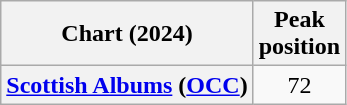<table class="wikitable sortable plainrowheaders">
<tr>
<th scope="col">Chart (2024)</th>
<th scope="col">Peak<br>position</th>
</tr>
<tr>
<th scope="row"><a href='#'>Scottish Albums</a> (<a href='#'>OCC</a>)</th>
<td align=center>72</td>
</tr>
</table>
